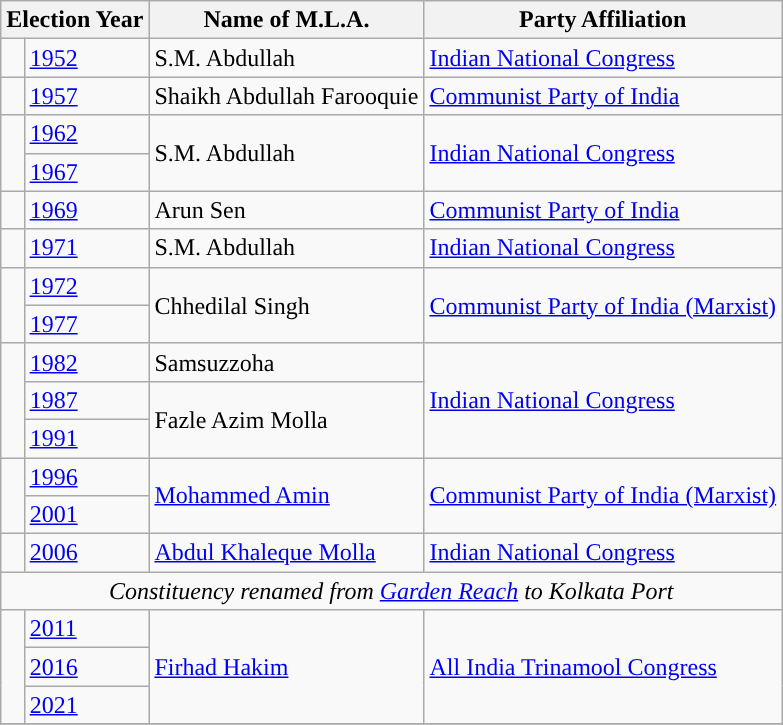<table class="wikitable sortable">
<tr>
<th colspan="2">Election Year</th>
<th>Name of M.L.A.</th>
<th>Party Affiliation</th>
</tr>
<tr>
<td style="background-color: "></td>
<td><a href='#'>1952</a></td>
<td>S.M. Abdullah</td>
<td><a href='#'>Indian National Congress</a></td>
</tr>
<tr>
<td style="background-color: "></td>
<td><a href='#'>1957</a></td>
<td>Shaikh Abdullah Farooquie</td>
<td><a href='#'>Communist Party of India</a></td>
</tr>
<tr>
<td rowspan="2" style="background-color: "></td>
<td><a href='#'>1962</a></td>
<td rowspan="2">S.M. Abdullah</td>
<td rowspan="2"><a href='#'>Indian National Congress</a></td>
</tr>
<tr>
<td><a href='#'>1967</a></td>
</tr>
<tr>
<td style="background-color: "></td>
<td><a href='#'>1969</a></td>
<td>Arun Sen</td>
<td><a href='#'>Communist Party of India</a></td>
</tr>
<tr>
<td style="background-color: "></td>
<td><a href='#'>1971</a></td>
<td>S.M. Abdullah</td>
<td><a href='#'>Indian National Congress</a></td>
</tr>
<tr>
<td rowspan="2" style="background-color: "></td>
<td><a href='#'>1972</a></td>
<td rowspan="2">Chhedilal Singh</td>
<td rowspan="2"><a href='#'>Communist Party of India (Marxist)</a></td>
</tr>
<tr>
<td><a href='#'>1977</a></td>
</tr>
<tr>
<td rowspan="3" style="background-color: "></td>
<td><a href='#'>1982</a></td>
<td>Samsuzzoha</td>
<td rowspan="3"><a href='#'>Indian National Congress</a></td>
</tr>
<tr>
<td><a href='#'>1987</a></td>
<td rowspan="2">Fazle Azim Molla</td>
</tr>
<tr>
<td><a href='#'>1991</a></td>
</tr>
<tr>
<td rowspan="2" style="background-color: "></td>
<td><a href='#'>1996</a></td>
<td rowspan="2"><a href='#'>Mohammed Amin</a></td>
<td rowspan="2"><a href='#'>Communist Party of India (Marxist)</a></td>
</tr>
<tr>
<td><a href='#'>2001</a></td>
</tr>
<tr>
<td style="background-color: "></td>
<td><a href='#'>2006</a></td>
<td><a href='#'>Abdul Khaleque Molla</a></td>
<td><a href='#'>Indian National Congress</a></td>
</tr>
<tr>
<td colspan=4 align=center><em>Constituency renamed from <a href='#'>Garden Reach</a> to Kolkata Port</em></td>
</tr>
<tr>
<td rowspan="3" style="background-color: "></td>
<td><a href='#'>2011</a></td>
<td rowspan="3"><a href='#'>Firhad Hakim</a></td>
<td rowspan="3"><a href='#'>All India Trinamool Congress</a></td>
</tr>
<tr>
<td><a href='#'>2016</a></td>
</tr>
<tr>
<td><a href='#'>2021</a></td>
</tr>
<tr>
</tr>
</table>
